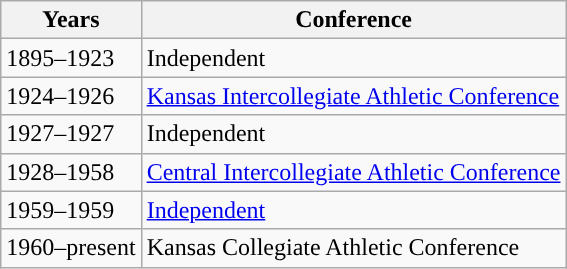<table class="wikitable">
<tr>
<th>Years</th>
<th>Conference</th>
</tr>
<tr>
<td>1895–1923</td>
<td>Independent</td>
</tr>
<tr>
<td>1924–1926</td>
<td><a href='#'>Kansas Intercollegiate Athletic Conference</a></td>
</tr>
<tr>
<td>1927–1927</td>
<td>Independent</td>
</tr>
<tr>
<td>1928–1958</td>
<td><a href='#'>Central Intercollegiate Athletic Conference</a></td>
</tr>
<tr>
<td>1959–1959</td>
<td><a href='#'>Independent</a></td>
</tr>
<tr>
<td>1960–present</td>
<td>Kansas Collegiate Athletic Conference</td>
</tr>
</table>
